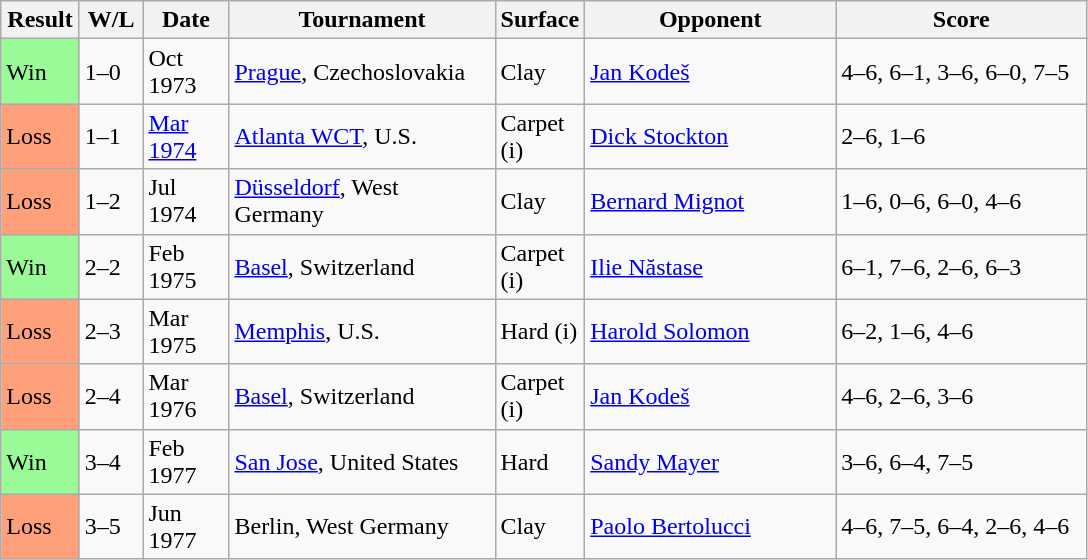<table class="sortable wikitable">
<tr>
<th style="width:45px">Result</th>
<th style="width:35px" class="unsortable">W/L</th>
<th style="width:50px">Date</th>
<th style="width:170px">Tournament</th>
<th style="width:50px">Surface</th>
<th style="width:160px">Opponent</th>
<th style="width:160px" class="unsortable">Score</th>
</tr>
<tr>
<td style="background:#98fb98;">Win</td>
<td>1–0</td>
<td>Oct 1973</td>
<td><a href='#'>Prague</a>, Czechoslovakia</td>
<td>Clay</td>
<td> <a href='#'>Jan Kodeš</a></td>
<td>4–6, 6–1, 3–6, 6–0, 7–5</td>
</tr>
<tr>
<td style="background:#ffa07a;">Loss</td>
<td>1–1</td>
<td><a href='#'>Mar 1974</a></td>
<td><a href='#'>Atlanta WCT</a>, U.S.</td>
<td>Carpet (i)</td>
<td> <a href='#'>Dick Stockton</a></td>
<td>2–6, 1–6</td>
</tr>
<tr>
<td style="background:#ffa07a;">Loss</td>
<td>1–2</td>
<td>Jul 1974</td>
<td><a href='#'>Düsseldorf</a>, West Germany</td>
<td>Clay</td>
<td> <a href='#'>Bernard Mignot</a></td>
<td>1–6, 0–6, 6–0, 4–6</td>
</tr>
<tr>
<td style="background:#98fb98;">Win</td>
<td>2–2</td>
<td>Feb 1975</td>
<td><a href='#'>Basel</a>, Switzerland</td>
<td>Carpet (i)</td>
<td> <a href='#'>Ilie Năstase</a></td>
<td>6–1, 7–6, 2–6, 6–3</td>
</tr>
<tr>
<td style="background:#ffa07a;">Loss</td>
<td>2–3</td>
<td>Mar 1975</td>
<td><a href='#'>Memphis</a>, U.S.</td>
<td>Hard (i)</td>
<td> <a href='#'>Harold Solomon</a></td>
<td>6–2, 1–6, 4–6</td>
</tr>
<tr>
<td style="background:#ffa07a;">Loss</td>
<td>2–4</td>
<td>Mar 1976</td>
<td><a href='#'>Basel</a>, Switzerland</td>
<td>Carpet (i)</td>
<td> <a href='#'>Jan Kodeš</a></td>
<td>4–6, 2–6, 3–6</td>
</tr>
<tr>
<td style="background:#98fb98;">Win</td>
<td>3–4</td>
<td>Feb 1977</td>
<td><a href='#'>San Jose</a>, United States</td>
<td>Hard</td>
<td> <a href='#'>Sandy Mayer</a></td>
<td>3–6, 6–4, 7–5</td>
</tr>
<tr>
<td style="background:#ffa07a;">Loss</td>
<td>3–5</td>
<td>Jun 1977</td>
<td>Berlin, West Germany</td>
<td>Clay</td>
<td> <a href='#'>Paolo Bertolucci</a></td>
<td>4–6, 7–5, 6–4, 2–6, 4–6</td>
</tr>
</table>
